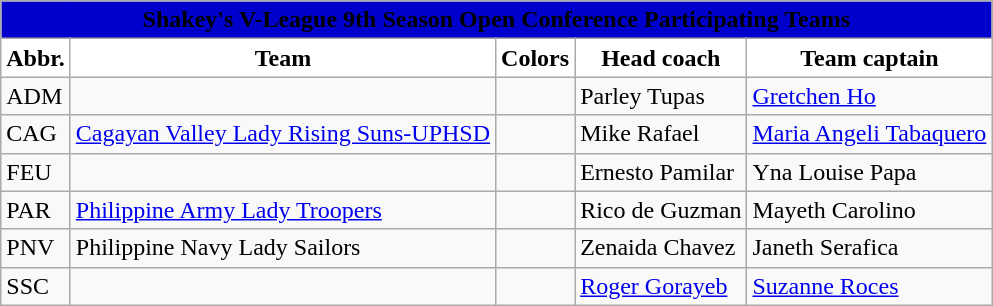<table class="wikitable">
<tr>
<th style=background:#0000CD colspan=5><span>Shakey's V-League 9th Season Open Conference Participating Teams</span></th>
</tr>
<tr>
<th style="background:white">Abbr.</th>
<th style="background:white">Team</th>
<th style="background:white">Colors</th>
<th style="background:white">Head coach</th>
<th style="background:white">Team captain</th>
</tr>
<tr>
<td>ADM</td>
<td></td>
<td> </td>
<td>Parley Tupas</td>
<td><a href='#'>Gretchen Ho</a></td>
</tr>
<tr>
<td>CAG</td>
<td> <a href='#'>Cagayan Valley Lady Rising Suns-UPHSD</a></td>
<td> </td>
<td>Mike Rafael</td>
<td><a href='#'>Maria Angeli Tabaquero</a></td>
</tr>
<tr>
<td>FEU</td>
<td></td>
<td> </td>
<td>Ernesto Pamilar</td>
<td>Yna Louise Papa</td>
</tr>
<tr>
<td>PAR</td>
<td> <a href='#'>Philippine Army Lady Troopers</a></td>
<td> </td>
<td>Rico de Guzman</td>
<td>Mayeth Carolino</td>
</tr>
<tr>
<td>PNV</td>
<td> Philippine Navy Lady Sailors</td>
<td> </td>
<td>Zenaida Chavez</td>
<td>Janeth Serafica</td>
</tr>
<tr>
<td>SSC</td>
<td></td>
<td> </td>
<td><a href='#'>Roger Gorayeb</a></td>
<td><a href='#'>Suzanne Roces</a></td>
</tr>
</table>
